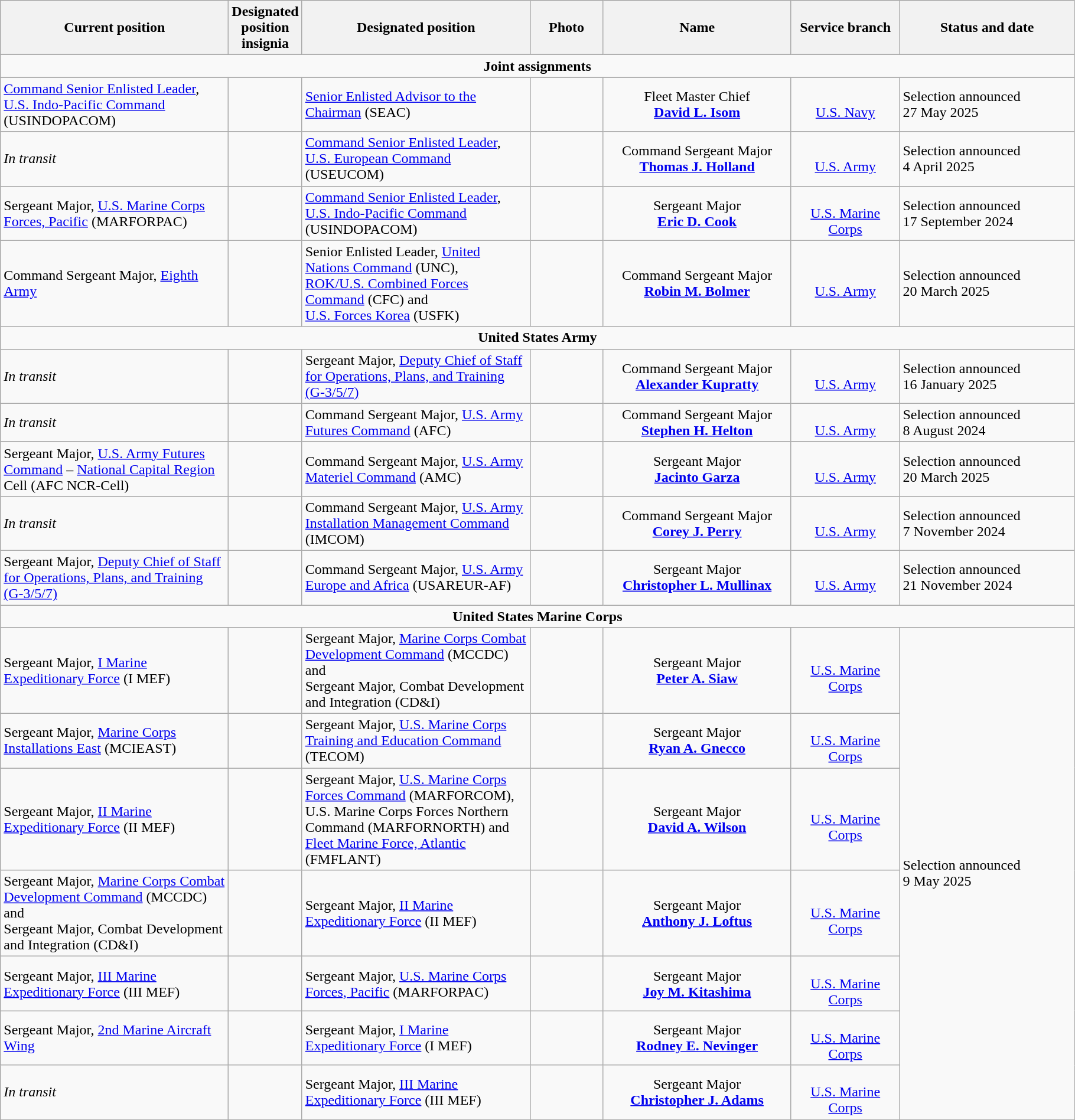<table class="wikitable">
<tr>
<th width="250" style="text-align:center">Current position</th>
<th width="75" style="text-align:center">Designated position insignia</th>
<th width="250" style="text-align:center">Designated position</th>
<th width="75" style="text-align:center">Photo</th>
<th width="205" style="text-align:center">Name</th>
<th width="115" style="text-align:center">Service branch</th>
<th width="190" style="text-align:center">Status and date</th>
</tr>
<tr>
<td colspan="7" style="text-align:center"><strong>Joint assignments</strong></td>
</tr>
<tr>
<td><a href='#'>Command Senior Enlisted Leader</a>, <a href='#'>U.S. Indo-Pacific Command</a> (USINDOPACOM)</td>
<td></td>
<td><a href='#'>Senior Enlisted Advisor to the Chairman</a> (SEAC)</td>
<td></td>
<td style="text-align:center">Fleet Master Chief<br><strong><a href='#'>David L. Isom</a></strong></td>
<td style="text-align:center"><br><a href='#'>U.S. Navy</a></td>
<td>Selection announced<br>27 May 2025</td>
</tr>
<tr>
<td><em>In transit</em></td>
<td></td>
<td><a href='#'>Command Senior Enlisted Leader</a>, <a href='#'>U.S. European Command</a> (USEUCOM)</td>
<td></td>
<td style="text-align:center">Command Sergeant Major<br><strong><a href='#'>Thomas J. Holland</a></strong></td>
<td style="text-align:center"><br><a href='#'>U.S. Army</a></td>
<td>Selection announced<br>4 April 2025</td>
</tr>
<tr>
<td>Sergeant Major, <a href='#'>U.S. Marine Corps Forces, Pacific</a> (MARFORPAC)</td>
<td></td>
<td><a href='#'>Command Senior Enlisted Leader</a>, <a href='#'>U.S. Indo-Pacific Command</a> (USINDOPACOM)</td>
<td></td>
<td style="text-align:center">Sergeant Major<br><strong><a href='#'>Eric D. Cook</a></strong></td>
<td style="text-align:center"><br><a href='#'>U.S. Marine Corps</a></td>
<td>Selection announced<br>17 September 2024</td>
</tr>
<tr>
<td>Command Sergeant Major, <a href='#'>Eighth Army</a></td>
<td>  </td>
<td>Senior Enlisted Leader, <a href='#'>United Nations Command</a> (UNC),<br><a href='#'>ROK/U.S. Combined Forces Command</a> (CFC) and<br><a href='#'>U.S. Forces Korea</a> (USFK)</td>
<td></td>
<td style="text-align:center">Command Sergeant Major<br><strong><a href='#'>Robin M. Bolmer</a></strong></td>
<td style="text-align:center"><br><a href='#'>U.S. Army</a></td>
<td>Selection announced<br>20 March 2025</td>
</tr>
<tr>
<td colspan="7" style="text-align:center"><strong>United States Army</strong></td>
</tr>
<tr>
<td><em>In transit</em></td>
<td></td>
<td>Sergeant Major, <a href='#'>Deputy Chief of Staff for Operations, Plans, and Training (G-3/5/7)</a></td>
<td></td>
<td style="text-align:center">Command Sergeant Major<br><strong><a href='#'>Alexander Kupratty</a></strong></td>
<td style="text-align:center"><br><a href='#'>U.S. Army</a></td>
<td>Selection announced<br>16 January 2025</td>
</tr>
<tr>
<td><em>In transit</em></td>
<td></td>
<td>Command Sergeant Major, <a href='#'>U.S. Army Futures Command</a> (AFC)</td>
<td></td>
<td style="text-align:center">Command Sergeant Major<br><strong><a href='#'>Stephen H. Helton</a></strong></td>
<td style="text-align:center"><br><a href='#'>U.S. Army</a></td>
<td>Selection announced<br>8 August 2024</td>
</tr>
<tr>
<td>Sergeant Major, <a href='#'>U.S. Army Futures Command</a> – <a href='#'>National Capital Region</a> Cell (AFC NCR-Cell)</td>
<td></td>
<td>Command Sergeant Major, <a href='#'>U.S. Army Materiel Command</a> (AMC)</td>
<td></td>
<td style="text-align:center">Sergeant Major<br><strong><a href='#'>Jacinto Garza</a></strong></td>
<td style="text-align:center"><br><a href='#'>U.S. Army</a></td>
<td>Selection announced<br>20 March 2025</td>
</tr>
<tr>
<td><em>In transit</em></td>
<td></td>
<td>Command Sergeant Major, <a href='#'>U.S. Army Installation Management Command</a> (IMCOM)</td>
<td></td>
<td style="text-align:center">Command Sergeant Major<br><strong><a href='#'>Corey J. Perry</a></strong></td>
<td style="text-align:center"><br><a href='#'>U.S. Army</a></td>
<td>Selection announced<br>7 November 2024</td>
</tr>
<tr>
<td>Sergeant Major, <a href='#'>Deputy Chief of Staff for Operations, Plans, and Training (G-3/5/7)</a></td>
<td></td>
<td>Command Sergeant Major, <a href='#'>U.S. Army Europe and Africa</a> (USAREUR-AF)</td>
<td></td>
<td style="text-align:center">Sergeant Major<br><strong><a href='#'>Christopher L. Mullinax</a></strong></td>
<td style="text-align:center"><br><a href='#'>U.S. Army</a></td>
<td>Selection announced<br>21 November 2024</td>
</tr>
<tr>
<td colspan="7" style="text-align:center"><strong>United States Marine Corps</strong></td>
</tr>
<tr>
<td>Sergeant Major, <a href='#'>I Marine Expeditionary Force</a> (I MEF)</td>
<td> </td>
<td>Sergeant Major, <a href='#'>Marine Corps Combat Development Command</a> (MCCDC) and<br>Sergeant Major, Combat Development and Integration (CD&I)</td>
<td></td>
<td style="text-align:center">Sergeant Major<br><strong><a href='#'>Peter A. Siaw</a></strong></td>
<td style="text-align:center"><br><a href='#'>U.S. Marine Corps</a></td>
<td rowspan="7">Selection announced<br>9 May 2025</td>
</tr>
<tr>
<td>Sergeant Major, <a href='#'>Marine Corps Installations East</a> (MCIEAST)</td>
<td></td>
<td>Sergeant Major, <a href='#'>U.S. Marine Corps Training and Education Command</a> (TECOM)</td>
<td></td>
<td style="text-align:center">Sergeant Major<br><strong><a href='#'>Ryan A. Gnecco</a></strong></td>
<td style="text-align:center"><br><a href='#'>U.S. Marine Corps</a></td>
</tr>
<tr>
<td>Sergeant Major, <a href='#'>II Marine Expeditionary Force</a> (II MEF)</td>
<td> </td>
<td>Sergeant Major, <a href='#'>U.S. Marine Corps Forces Command</a> (MARFORCOM),<br>U.S. Marine Corps Forces Northern Command (MARFORNORTH) and<br><a href='#'>Fleet Marine Force, Atlantic</a> (FMFLANT)</td>
<td></td>
<td style="text-align:center">Sergeant Major<br><strong><a href='#'>David A. Wilson</a></strong></td>
<td style="text-align:center"><br><a href='#'>U.S. Marine Corps</a></td>
</tr>
<tr>
<td>Sergeant Major, <a href='#'>Marine Corps Combat Development Command</a> (MCCDC) and<br>Sergeant Major, Combat Development and Integration (CD&I)</td>
<td></td>
<td>Sergeant Major, <a href='#'>II Marine Expeditionary Force</a> (II MEF)</td>
<td></td>
<td style="text-align:center">Sergeant Major<br><strong><a href='#'>Anthony J. Loftus</a></strong></td>
<td style="text-align:center"><br><a href='#'>U.S. Marine Corps</a></td>
</tr>
<tr>
<td>Sergeant Major, <a href='#'>III Marine Expeditionary Force</a> (III MEF)</td>
<td></td>
<td>Sergeant Major, <a href='#'>U.S. Marine Corps Forces, Pacific</a> (MARFORPAC)</td>
<td></td>
<td style="text-align:center">Sergeant Major<br><strong><a href='#'>Joy M. Kitashima</a></strong></td>
<td style="text-align:center"><br><a href='#'>U.S. Marine Corps</a></td>
</tr>
<tr>
<td>Sergeant Major, <a href='#'>2nd Marine Aircraft Wing</a></td>
<td></td>
<td>Sergeant Major, <a href='#'>I Marine Expeditionary Force</a> (I MEF)</td>
<td></td>
<td style="text-align:center">Sergeant Major<br><strong><a href='#'>Rodney E. Nevinger</a></strong></td>
<td style="text-align:center"><br><a href='#'>U.S. Marine Corps</a></td>
</tr>
<tr>
<td><em>In transit</em></td>
<td></td>
<td>Sergeant Major, <a href='#'>III Marine Expeditionary Force</a> (III MEF)</td>
<td></td>
<td style="text-align:center">Sergeant Major<br><strong><a href='#'>Christopher J. Adams</a></strong></td>
<td style="text-align:center"><br><a href='#'>U.S. Marine Corps</a></td>
</tr>
<tr>
</tr>
</table>
